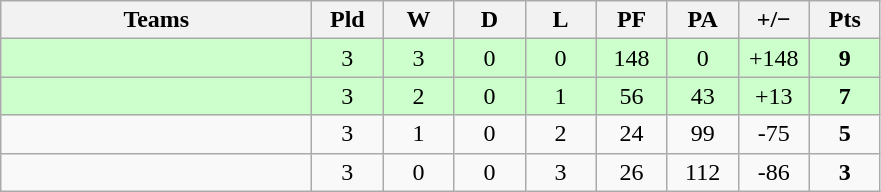<table class="wikitable" style="text-align: center;">
<tr>
<th width="200">Teams</th>
<th width="40">Pld</th>
<th width="40">W</th>
<th width="40">D</th>
<th width="40">L</th>
<th width="40">PF</th>
<th width="40">PA</th>
<th width="40">+/−</th>
<th width="40">Pts</th>
</tr>
<tr bgcolor=#ccffcc>
<td align=left></td>
<td>3</td>
<td>3</td>
<td>0</td>
<td>0</td>
<td>148</td>
<td>0</td>
<td>+148</td>
<td><strong>9</strong></td>
</tr>
<tr bgcolor=#ccffcc>
<td align=left></td>
<td>3</td>
<td>2</td>
<td>0</td>
<td>1</td>
<td>56</td>
<td>43</td>
<td>+13</td>
<td><strong>7</strong></td>
</tr>
<tr>
<td align=left></td>
<td>3</td>
<td>1</td>
<td>0</td>
<td>2</td>
<td>24</td>
<td>99</td>
<td>-75</td>
<td><strong>5</strong></td>
</tr>
<tr>
<td align=left></td>
<td>3</td>
<td>0</td>
<td>0</td>
<td>3</td>
<td>26</td>
<td>112</td>
<td>-86</td>
<td><strong>3</strong></td>
</tr>
</table>
